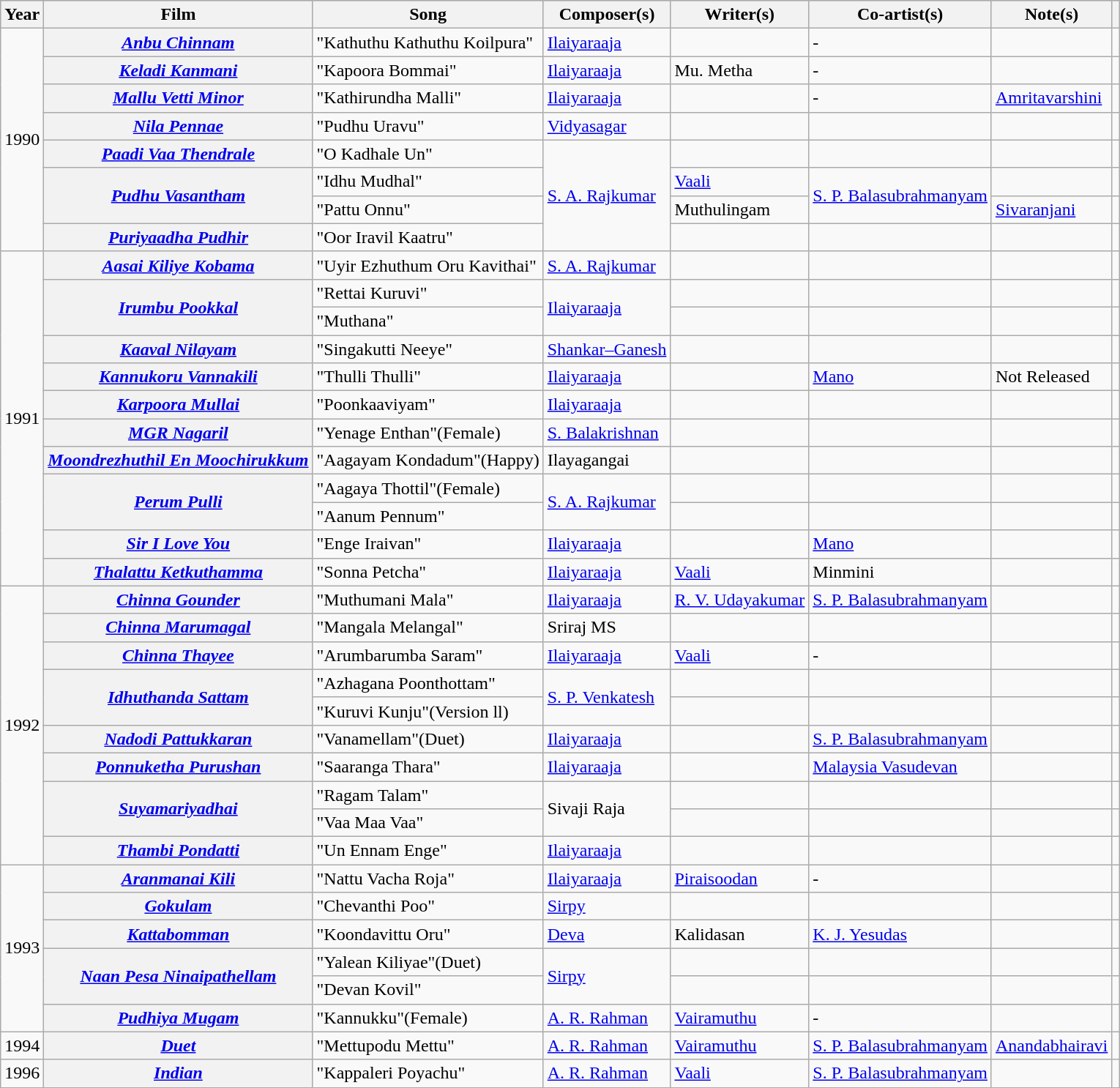<table class="wikitable sortable plainrowheaders">
<tr style="background:#ccc; text-align:center;">
<th scope="col">Year</th>
<th scope="col">Film</th>
<th scope="col">Song</th>
<th scope="col">Composer(s)</th>
<th scope="col">Writer(s)</th>
<th scope="col">Co-artist(s)</th>
<th scope="col">Note(s)</th>
<th scope="col" class="unsortable"></th>
</tr>
<tr>
<td rowspan="8">1990</td>
<th><em><a href='#'>Anbu Chinnam</a></em></th>
<td>"Kathuthu Kathuthu Koilpura"</td>
<td><a href='#'>Ilaiyaraaja</a></td>
<td></td>
<td>-</td>
<td></td>
<td></td>
</tr>
<tr>
<th><em><a href='#'>Keladi Kanmani</a></em></th>
<td>"Kapoora Bommai"</td>
<td><a href='#'>Ilaiyaraaja</a></td>
<td>Mu. Metha</td>
<td>-</td>
<td></td>
<td></td>
</tr>
<tr>
<th><em><a href='#'>Mallu Vetti Minor</a></em></th>
<td>"Kathirundha Malli"</td>
<td><a href='#'>Ilaiyaraaja</a></td>
<td></td>
<td>-</td>
<td><a href='#'>Amritavarshini</a></td>
<td></td>
</tr>
<tr>
<th><em><a href='#'>Nila Pennae</a></em></th>
<td>"Pudhu Uravu"</td>
<td><a href='#'>Vidyasagar</a></td>
<td></td>
<td></td>
<td></td>
<td></td>
</tr>
<tr>
<th><a href='#'><em>Paadi Vaa Thendrale</em></a></th>
<td>"O Kadhale Un"</td>
<td rowspan="4"><a href='#'>S. A. Rajkumar</a></td>
<td></td>
<td></td>
<td></td>
<td></td>
</tr>
<tr>
<th rowspan="2"><em><a href='#'>Pudhu Vasantham</a></em></th>
<td>"Idhu Mudhal"</td>
<td><a href='#'>Vaali</a></td>
<td rowspan="2"><a href='#'>S. P. Balasubrahmanyam</a></td>
<td></td>
<td></td>
</tr>
<tr>
<td>"Pattu Onnu"</td>
<td>Muthulingam</td>
<td><a href='#'>Sivaranjani</a></td>
<td></td>
</tr>
<tr>
<th><em><a href='#'>Puriyaadha Pudhir</a></em></th>
<td>"Oor Iravil Kaatru"</td>
<td></td>
<td></td>
<td></td>
<td></td>
</tr>
<tr>
<td rowspan="12">1991</td>
<th><a href='#'><em>Aasai Kiliye Kobama</em></a></th>
<td>"Uyir Ezhuthum Oru Kavithai"</td>
<td><a href='#'>S. A. Rajkumar</a></td>
<td></td>
<td></td>
<td></td>
<td></td>
</tr>
<tr>
<th rowspan="2"><em><a href='#'>Irumbu Pookkal</a></em></th>
<td>"Rettai Kuruvi"</td>
<td rowspan="2"><a href='#'>Ilaiyaraaja</a></td>
<td></td>
<td></td>
<td></td>
<td></td>
</tr>
<tr>
<td>"Muthana"</td>
<td></td>
<td></td>
<td></td>
<td></td>
</tr>
<tr>
<th><em><a href='#'>Kaaval Nilayam</a></em></th>
<td>"Singakutti Neeye"</td>
<td><a href='#'>Shankar–Ganesh</a></td>
<td></td>
<td></td>
<td></td>
<td></td>
</tr>
<tr>
<th><em><a href='#'>Kannukoru Vannakili</a></em></th>
<td>"Thulli Thulli"</td>
<td><a href='#'>Ilaiyaraaja</a></td>
<td></td>
<td><a href='#'>Mano</a></td>
<td>Not Released</td>
<td></td>
</tr>
<tr>
<th><em><a href='#'>Karpoora Mullai</a></em></th>
<td>"Poonkaaviyam"</td>
<td><a href='#'>Ilaiyaraaja</a></td>
<td></td>
<td></td>
<td></td>
<td></td>
</tr>
<tr>
<th><em><a href='#'>MGR Nagaril</a></em></th>
<td>"Yenage Enthan"(Female)</td>
<td><a href='#'>S. Balakrishnan</a></td>
<td></td>
<td></td>
<td></td>
<td></td>
</tr>
<tr>
<th><em><a href='#'>Moondrezhuthil En Moochirukkum</a></em></th>
<td>"Aagayam Kondadum"(Happy)</td>
<td>Ilayagangai</td>
<td></td>
<td></td>
<td></td>
<td></td>
</tr>
<tr>
<th rowspan="2"><em><a href='#'>Perum Pulli</a></em></th>
<td>"Aagaya Thottil"(Female)</td>
<td rowspan="2"><a href='#'>S. A. Rajkumar</a></td>
<td></td>
<td></td>
<td></td>
<td></td>
</tr>
<tr>
<td>"Aanum Pennum"</td>
<td></td>
<td></td>
<td></td>
<td></td>
</tr>
<tr>
<th><em><a href='#'>Sir I Love You</a></em></th>
<td>"Enge Iraivan"</td>
<td><a href='#'>Ilaiyaraaja</a></td>
<td></td>
<td><a href='#'>Mano</a></td>
<td></td>
<td></td>
</tr>
<tr>
<th><em><a href='#'>Thalattu Ketkuthamma</a></em></th>
<td>"Sonna Petcha"</td>
<td><a href='#'>Ilaiyaraaja</a></td>
<td><a href='#'>Vaali</a></td>
<td>Minmini</td>
<td></td>
<td></td>
</tr>
<tr>
<td rowspan="10">1992</td>
<th><em><a href='#'>Chinna Gounder</a></em></th>
<td>"Muthumani Mala"</td>
<td><a href='#'>Ilaiyaraaja</a></td>
<td><a href='#'>R. V. Udayakumar</a></td>
<td><a href='#'>S. P. Balasubrahmanyam</a></td>
<td></td>
<td></td>
</tr>
<tr>
<th><em><a href='#'>Chinna Marumagal</a></em></th>
<td>"Mangala Melangal"</td>
<td>Sriraj MS</td>
<td></td>
<td></td>
<td></td>
<td></td>
</tr>
<tr>
<th><em><a href='#'>Chinna Thayee</a></em></th>
<td>"Arumbarumba Saram"</td>
<td><a href='#'>Ilaiyaraaja</a></td>
<td><a href='#'>Vaali</a></td>
<td>-</td>
<td></td>
<td></td>
</tr>
<tr>
<th rowspan="2"><em><a href='#'>Idhuthanda Sattam</a></em></th>
<td>"Azhagana Poonthottam"</td>
<td rowspan="2"><a href='#'>S. P. Venkatesh</a></td>
<td></td>
<td></td>
<td></td>
<td></td>
</tr>
<tr>
<td>"Kuruvi Kunju"(Version ll)</td>
<td></td>
<td></td>
<td></td>
<td></td>
</tr>
<tr>
<th><em><a href='#'>Nadodi Pattukkaran</a></em></th>
<td>"Vanamellam"(Duet)</td>
<td><a href='#'>Ilaiyaraaja</a></td>
<td></td>
<td><a href='#'>S. P. Balasubrahmanyam</a></td>
<td></td>
<td></td>
</tr>
<tr>
<th><em><a href='#'>Ponnuketha Purushan</a></em></th>
<td>"Saaranga Thara"</td>
<td><a href='#'>Ilaiyaraaja</a></td>
<td></td>
<td><a href='#'>Malaysia Vasudevan</a></td>
<td></td>
<td></td>
</tr>
<tr>
<th rowspan="2"><em><a href='#'>Suyamariyadhai</a></em></th>
<td>"Ragam Talam"</td>
<td rowspan="2">Sivaji Raja</td>
<td></td>
<td></td>
<td></td>
<td></td>
</tr>
<tr>
<td>"Vaa Maa Vaa"</td>
<td></td>
<td></td>
<td></td>
<td></td>
</tr>
<tr>
<th><em><a href='#'>Thambi Pondatti</a></em></th>
<td>"Un Ennam Enge"</td>
<td><a href='#'>Ilaiyaraaja</a></td>
<td></td>
<td></td>
<td></td>
<td></td>
</tr>
<tr>
<td rowspan="6">1993</td>
<th><em><a href='#'>Aranmanai Kili</a></em></th>
<td>"Nattu Vacha Roja"</td>
<td><a href='#'>Ilaiyaraaja</a></td>
<td><a href='#'>Piraisoodan</a></td>
<td>-</td>
<td></td>
<td></td>
</tr>
<tr>
<th><em><a href='#'>Gokulam</a></em></th>
<td>"Chevanthi Poo"</td>
<td><a href='#'>Sirpy</a></td>
<td></td>
<td></td>
<td></td>
<td></td>
</tr>
<tr>
<th><em><a href='#'>Kattabomman</a></em></th>
<td>"Koondavittu Oru"</td>
<td><a href='#'>Deva</a></td>
<td>Kalidasan</td>
<td><a href='#'>K. J. Yesudas</a></td>
<td></td>
<td></td>
</tr>
<tr>
<th rowspan="2"><em><a href='#'>Naan Pesa Ninaipathellam</a></em></th>
<td>"Yalean Kiliyae"(Duet)</td>
<td rowspan="2"><a href='#'>Sirpy</a></td>
<td></td>
<td></td>
<td></td>
<td></td>
</tr>
<tr>
<td>"Devan Kovil"</td>
<td></td>
<td></td>
<td></td>
<td></td>
</tr>
<tr>
<th><em><a href='#'>Pudhiya Mugam</a></em></th>
<td>"Kannukku"(Female)</td>
<td><a href='#'>A. R. Rahman</a></td>
<td><a href='#'>Vairamuthu</a></td>
<td>-</td>
<td></td>
<td></td>
</tr>
<tr>
<td>1994</td>
<th><em><a href='#'>Duet</a></em></th>
<td>"Mettupodu Mettu"</td>
<td><a href='#'>A. R. Rahman</a></td>
<td><a href='#'>Vairamuthu</a></td>
<td><a href='#'>S. P. Balasubrahmanyam</a></td>
<td><a href='#'>Anandabhairavi</a></td>
<td></td>
</tr>
<tr>
<td>1996</td>
<th><em><a href='#'>Indian</a></em></th>
<td>"Kappaleri Poyachu"</td>
<td><a href='#'>A. R. Rahman</a></td>
<td><a href='#'>Vaali</a></td>
<td><a href='#'>S. P. Balasubrahmanyam</a></td>
<td></td>
<td></td>
</tr>
</table>
